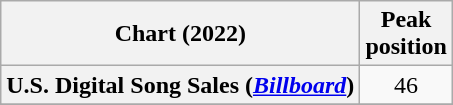<table class="wikitable plainrowheaders" style="text-align:center">
<tr>
<th scope="col">Chart (2022)</th>
<th scope="col">Peak<br>position</th>
</tr>
<tr>
<th scope="row">U.S. Digital Song Sales (<em><a href='#'>Billboard</a></em>)</th>
<td>46</td>
</tr>
<tr>
</tr>
</table>
